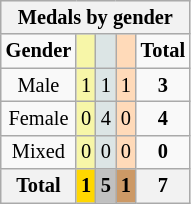<table class="wikitable" style="font-size:85%">
<tr style="background:#efefef;">
<th colspan=7><strong>Medals by gender</strong></th>
</tr>
<tr align=center>
<td><strong>Gender</strong></td>
<td bgcolor=#f7f6a8></td>
<td bgcolor=#dce5e5></td>
<td bgcolor=#ffdab9></td>
<td><strong>Total</strong></td>
</tr>
<tr align=center>
<td>Male</td>
<td style="background:#F7F6A8;">1</td>
<td style="background:#DCE5E5;">1</td>
<td style="background:#FFDAB9;">1</td>
<td><strong>3</strong></td>
</tr>
<tr align=center>
<td>Female</td>
<td style="background:#F7F6A8;">0</td>
<td style="background:#DCE5E5;">4</td>
<td style="background:#FFDAB9;">0</td>
<td><strong>4</strong></td>
</tr>
<tr align=center>
<td>Mixed</td>
<td style="background:#F7F6A8;">0</td>
<td style="background:#DCE5E5;">0</td>
<td style="background:#FFDAB9;">0</td>
<td><strong>0</strong></td>
</tr>
<tr align=center>
<th><strong>Total</strong></th>
<th style="background:gold;"><strong>1</strong></th>
<th style="background:silver;"><strong>5</strong></th>
<th style="background:#c96;"><strong>1</strong></th>
<th><strong>7</strong></th>
</tr>
</table>
